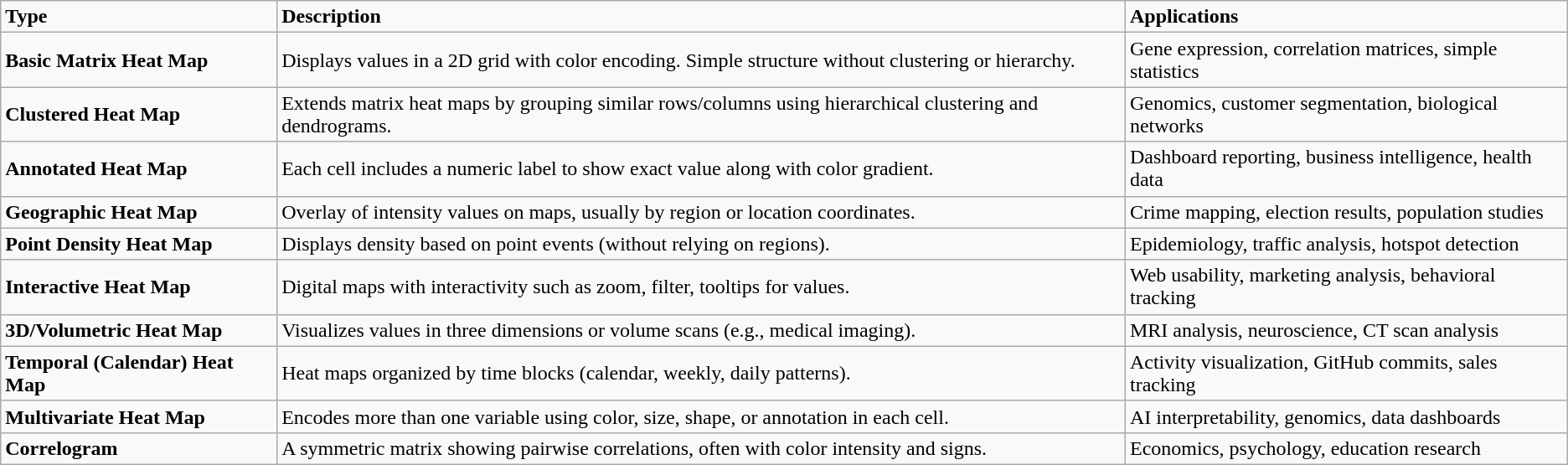<table class="wikitable">
<tr>
<td><strong>Type</strong></td>
<td><strong>Description</strong></td>
<td><strong>Applications</strong></td>
</tr>
<tr>
<td><strong>Basic Matrix Heat Map</strong></td>
<td>Displays values in a 2D grid with color encoding. Simple structure without clustering or hierarchy.</td>
<td>Gene expression, correlation matrices, simple statistics</td>
</tr>
<tr>
<td><strong>Clustered Heat Map</strong></td>
<td>Extends matrix heat maps by grouping similar rows/columns using hierarchical clustering and dendrograms.</td>
<td>Genomics, customer segmentation, biological networks</td>
</tr>
<tr>
<td><strong>Annotated Heat Map</strong></td>
<td>Each cell includes a numeric label to show exact value along with color gradient.</td>
<td>Dashboard reporting, business intelligence, health data</td>
</tr>
<tr>
<td><strong>Geographic Heat Map</strong></td>
<td>Overlay of intensity values on maps, usually by region or location coordinates.</td>
<td>Crime mapping, election results, population studies</td>
</tr>
<tr>
<td><strong>Point Density Heat Map</strong></td>
<td>Displays density based on point events (without relying on regions).</td>
<td>Epidemiology, traffic analysis, hotspot detection</td>
</tr>
<tr>
<td><strong>Interactive Heat Map</strong></td>
<td>Digital maps with interactivity such as zoom, filter, tooltips for values.</td>
<td>Web usability, marketing analysis, behavioral tracking</td>
</tr>
<tr>
<td><strong>3D/Volumetric Heat Map</strong></td>
<td>Visualizes values in three dimensions or volume scans (e.g., medical imaging).</td>
<td>MRI analysis, neuroscience, CT scan analysis</td>
</tr>
<tr>
<td><strong>Temporal (Calendar) Heat Map</strong></td>
<td>Heat maps organized by time blocks (calendar, weekly, daily patterns).</td>
<td>Activity visualization, GitHub commits, sales tracking</td>
</tr>
<tr>
<td><strong>Multivariate Heat Map</strong></td>
<td>Encodes more than one variable using color, size, shape, or annotation in each cell.</td>
<td>AI interpretability, genomics, data dashboards</td>
</tr>
<tr>
<td><strong>Correlogram</strong></td>
<td>A symmetric matrix showing pairwise correlations, often with color intensity and signs.</td>
<td>Economics, psychology, education research</td>
</tr>
</table>
